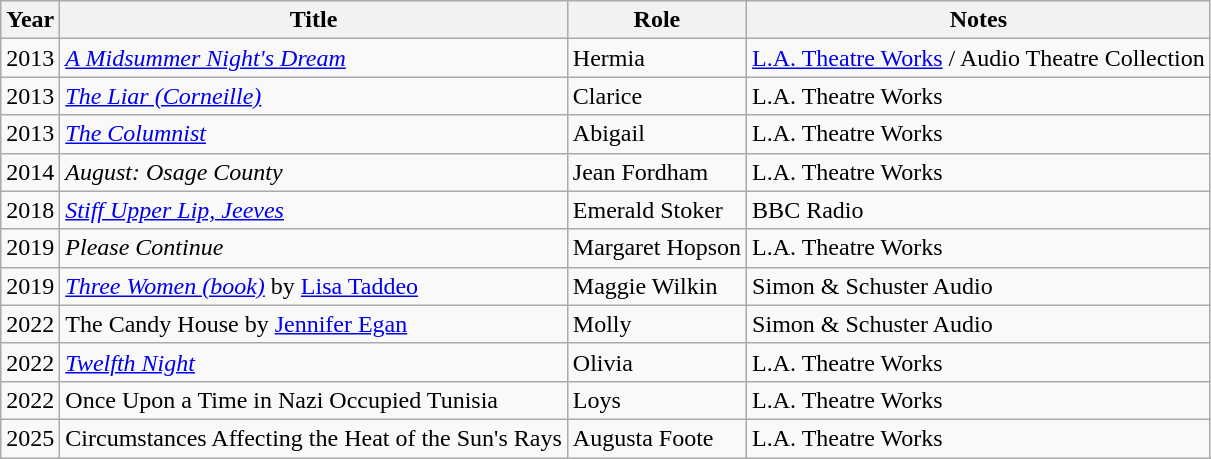<table class="wikitable sortable">
<tr>
<th>Year</th>
<th>Title</th>
<th>Role</th>
<th>Notes</th>
</tr>
<tr>
<td>2013</td>
<td><em><a href='#'>A Midsummer Night's Dream</a></em></td>
<td>Hermia</td>
<td><a href='#'>L.A. Theatre Works</a> / Audio Theatre Collection</td>
</tr>
<tr>
<td>2013</td>
<td><em><a href='#'>The Liar (Corneille)</a></em></td>
<td>Clarice</td>
<td>L.A. Theatre Works</td>
</tr>
<tr>
<td>2013</td>
<td><em><a href='#'>The Columnist</a></em></td>
<td>Abigail</td>
<td>L.A. Theatre Works</td>
</tr>
<tr>
<td>2014</td>
<td><em>August: Osage County</em></td>
<td>Jean Fordham</td>
<td>L.A. Theatre Works</td>
</tr>
<tr>
<td>2018</td>
<td><em><a href='#'>Stiff Upper Lip, Jeeves</a></em></td>
<td>Emerald Stoker</td>
<td>BBC Radio</td>
</tr>
<tr>
<td>2019</td>
<td><em>Please Continue</em></td>
<td>Margaret Hopson</td>
<td>L.A. Theatre Works</td>
</tr>
<tr>
<td>2019</td>
<td><em><a href='#'>Three Women (book)</a></em> by <a href='#'>Lisa Taddeo</a></td>
<td>Maggie Wilkin</td>
<td>Simon & Schuster Audio</td>
</tr>
<tr>
<td>2022</td>
<td>The Candy House by <a href='#'>Jennifer Egan</a></td>
<td>Molly</td>
<td>Simon & Schuster Audio</td>
</tr>
<tr>
<td>2022</td>
<td><em><a href='#'>Twelfth Night</a></em></td>
<td>Olivia</td>
<td>L.A. Theatre Works</td>
</tr>
<tr>
<td>2022</td>
<td>Once Upon a Time in Nazi Occupied Tunisia</td>
<td>Loys</td>
<td>L.A. Theatre Works</td>
</tr>
<tr>
<td>2025</td>
<td>Circumstances Affecting the Heat of the Sun's Rays</td>
<td>Augusta Foote</td>
<td>L.A. Theatre Works</td>
</tr>
</table>
